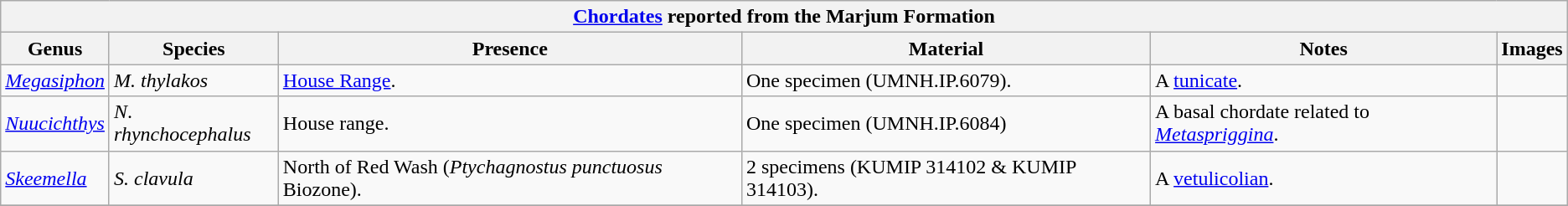<table class="wikitable" align="center">
<tr>
<th colspan="6" align="center"><strong><a href='#'>Chordates</a> reported from the Marjum Formation</strong></th>
</tr>
<tr>
<th>Genus</th>
<th>Species</th>
<th>Presence</th>
<th><strong>Material</strong></th>
<th>Notes</th>
<th>Images</th>
</tr>
<tr>
<td><em><a href='#'>Megasiphon</a></em></td>
<td><em>M. thylakos</em></td>
<td><a href='#'>House Range</a>.</td>
<td>One specimen (UMNH.IP.6079).</td>
<td>A <a href='#'>tunicate</a>.</td>
<td></td>
</tr>
<tr>
<td><em><a href='#'>Nuucichthys</a></em></td>
<td><em>N</em>. <em>rhynchocephalus</em></td>
<td>House range.</td>
<td>One specimen (UMNH.IP.6084)</td>
<td>A basal chordate related to <em><a href='#'>Metaspriggina</a></em>.</td>
<td></td>
</tr>
<tr>
<td><em><a href='#'>Skeemella</a></em></td>
<td><em>S. clavula</em></td>
<td>North of Red Wash (<em>Ptychagnostus punctuosus</em> Biozone).</td>
<td>2 specimens (KUMIP 314102 & KUMIP 314103).</td>
<td>A <a href='#'>vetulicolian</a>.</td>
<td></td>
</tr>
<tr>
</tr>
</table>
